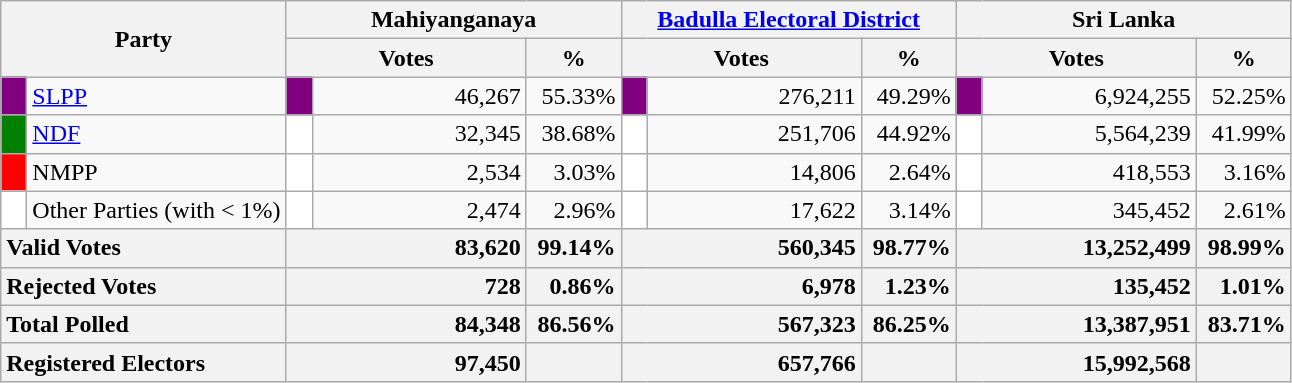<table class="wikitable">
<tr>
<th colspan="2" width="144px"rowspan="2">Party</th>
<th colspan="3" width="216px">Mahiyanganaya</th>
<th colspan="3" width="216px"><a href='#'>Badulla Electoral District</a></th>
<th colspan="3" width="216px">Sri Lanka</th>
</tr>
<tr>
<th colspan="2" width="144px">Votes</th>
<th>%</th>
<th colspan="2" width="144px">Votes</th>
<th>%</th>
<th colspan="2" width="144px">Votes</th>
<th>%</th>
</tr>
<tr>
<td style="background-color:purple;" width="10px"></td>
<td style="text-align:left;"><a href='#'>SLPP</a></td>
<td style="background-color:purple;" width="10px"></td>
<td style="text-align:right;">46,267</td>
<td style="text-align:right;">55.33%</td>
<td style="background-color:purple;" width="10px"></td>
<td style="text-align:right;">276,211</td>
<td style="text-align:right;">49.29%</td>
<td style="background-color:purple;" width="10px"></td>
<td style="text-align:right;">6,924,255</td>
<td style="text-align:right;">52.25%</td>
</tr>
<tr>
<td style="background-color:green;" width="10px"></td>
<td style="text-align:left;"><a href='#'>NDF</a></td>
<td style="background-color:white;" width="10px"></td>
<td style="text-align:right;">32,345</td>
<td style="text-align:right;">38.68%</td>
<td style="background-color:white;" width="10px"></td>
<td style="text-align:right;">251,706</td>
<td style="text-align:right;">44.92%</td>
<td style="background-color:white;" width="10px"></td>
<td style="text-align:right;">5,564,239</td>
<td style="text-align:right;">41.99%</td>
</tr>
<tr>
<td style="background-color:red;" width="10px"></td>
<td style="text-align:left;">NMPP</td>
<td style="background-color:white;" width="10px"></td>
<td style="text-align:right;">2,534</td>
<td style="text-align:right;">3.03%</td>
<td style="background-color:white;" width="10px"></td>
<td style="text-align:right;">14,806</td>
<td style="text-align:right;">2.64%</td>
<td style="background-color:white;" width="10px"></td>
<td style="text-align:right;">418,553</td>
<td style="text-align:right;">3.16%</td>
</tr>
<tr>
<td style="background-color:white;" width="10px"></td>
<td style="text-align:left;">Other Parties (with < 1%)</td>
<td style="background-color:white;" width="10px"></td>
<td style="text-align:right;">2,474</td>
<td style="text-align:right;">2.96%</td>
<td style="background-color:white;" width="10px"></td>
<td style="text-align:right;">17,622</td>
<td style="text-align:right;">3.14%</td>
<td style="background-color:white;" width="10px"></td>
<td style="text-align:right;">345,452</td>
<td style="text-align:right;">2.61%</td>
</tr>
<tr>
<th colspan="2" width="144px"style="text-align:left;">Valid Votes</th>
<th style="text-align:right;"colspan="2" width="144px">83,620</th>
<th style="text-align:right;">99.14%</th>
<th style="text-align:right;"colspan="2" width="144px">560,345</th>
<th style="text-align:right;">98.77%</th>
<th style="text-align:right;"colspan="2" width="144px">13,252,499</th>
<th style="text-align:right;">98.99%</th>
</tr>
<tr>
<th colspan="2" width="144px"style="text-align:left;">Rejected Votes</th>
<th style="text-align:right;"colspan="2" width="144px">728</th>
<th style="text-align:right;">0.86%</th>
<th style="text-align:right;"colspan="2" width="144px">6,978</th>
<th style="text-align:right;">1.23%</th>
<th style="text-align:right;"colspan="2" width="144px">135,452</th>
<th style="text-align:right;">1.01%</th>
</tr>
<tr>
<th colspan="2" width="144px"style="text-align:left;">Total Polled</th>
<th style="text-align:right;"colspan="2" width="144px">84,348</th>
<th style="text-align:right;">86.56%</th>
<th style="text-align:right;"colspan="2" width="144px">567,323</th>
<th style="text-align:right;">86.25%</th>
<th style="text-align:right;"colspan="2" width="144px">13,387,951</th>
<th style="text-align:right;">83.71%</th>
</tr>
<tr>
<th colspan="2" width="144px"style="text-align:left;">Registered Electors</th>
<th style="text-align:right;"colspan="2" width="144px">97,450</th>
<th></th>
<th style="text-align:right;"colspan="2" width="144px">657,766</th>
<th></th>
<th style="text-align:right;"colspan="2" width="144px">15,992,568</th>
<th></th>
</tr>
</table>
